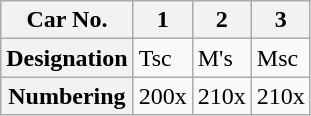<table class="wikitable">
<tr>
<th>Car No.</th>
<th>1</th>
<th>2</th>
<th>3</th>
</tr>
<tr>
<th>Designation</th>
<td>Tsc</td>
<td>M's</td>
<td>Msc</td>
</tr>
<tr>
<th>Numbering</th>
<td>200x</td>
<td>210x</td>
<td>210x</td>
</tr>
</table>
